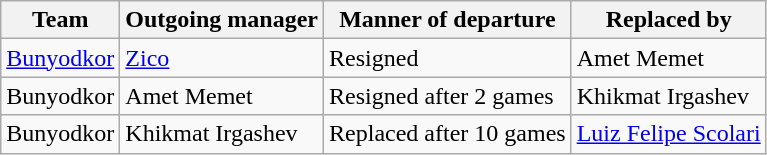<table class="wikitable">
<tr>
<th>Team</th>
<th>Outgoing manager</th>
<th>Manner of departure</th>
<th>Replaced by</th>
</tr>
<tr>
<td><a href='#'>Bunyodkor</a></td>
<td> <a href='#'>Zico</a></td>
<td>Resigned</td>
<td> Amet Memet</td>
</tr>
<tr>
<td>Bunyodkor</td>
<td> Amet Memet</td>
<td>Resigned after 2 games </td>
<td> Khikmat Irgashev</td>
</tr>
<tr>
<td>Bunyodkor</td>
<td> Khikmat Irgashev</td>
<td>Replaced after 10 games </td>
<td> <a href='#'>Luiz Felipe Scolari</a></td>
</tr>
</table>
